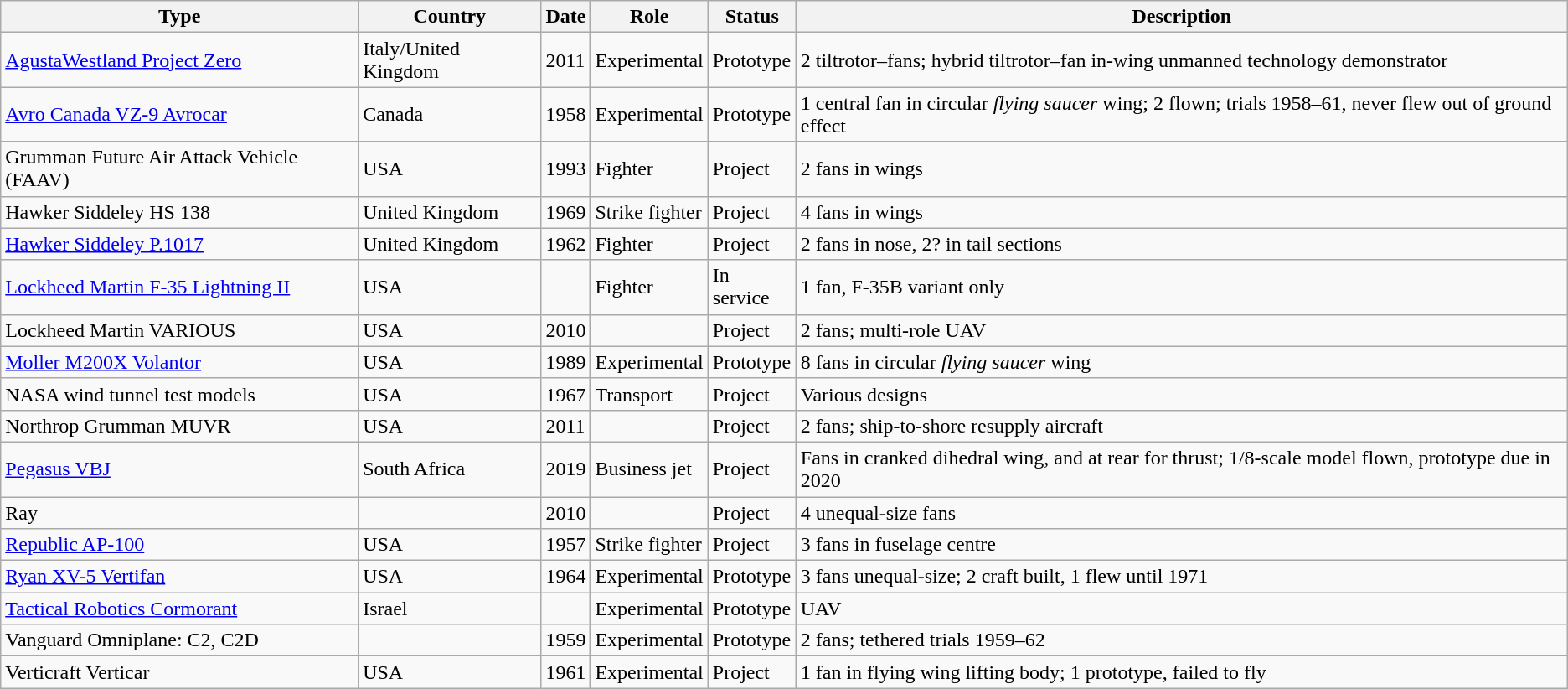<table class="wikitable sortable">
<tr>
<th>Type</th>
<th>Country</th>
<th>Date</th>
<th>Role</th>
<th>Status</th>
<th>Description</th>
</tr>
<tr>
<td><a href='#'>AgustaWestland Project Zero</a></td>
<td>Italy/United Kingdom</td>
<td>2011</td>
<td>Experimental</td>
<td>Prototype</td>
<td>2 tiltrotor–fans; hybrid tiltrotor–fan in-wing unmanned technology demonstrator</td>
</tr>
<tr>
<td><a href='#'>Avro Canada VZ-9 Avrocar</a></td>
<td>Canada</td>
<td>1958</td>
<td>Experimental</td>
<td>Prototype</td>
<td>1 central fan in circular <em>flying saucer</em> wing; 2 flown; trials 1958–61, never flew out of ground effect</td>
</tr>
<tr>
<td>Grumman Future Air Attack Vehicle (FAAV)</td>
<td>USA</td>
<td>1993</td>
<td>Fighter</td>
<td>Project</td>
<td>2 fans in wings</td>
</tr>
<tr>
<td>Hawker Siddeley HS 138</td>
<td>United Kingdom</td>
<td>1969</td>
<td>Strike fighter</td>
<td>Project</td>
<td>4 fans in wings</td>
</tr>
<tr>
<td><a href='#'>Hawker Siddeley P.1017</a></td>
<td>United Kingdom</td>
<td>1962</td>
<td>Fighter</td>
<td>Project</td>
<td>2 fans in nose, 2? in tail sections</td>
</tr>
<tr>
<td><a href='#'>Lockheed Martin F-35 Lightning II</a></td>
<td>USA</td>
<td></td>
<td>Fighter</td>
<td>In service</td>
<td>1 fan, F-35B variant only</td>
</tr>
<tr>
<td>Lockheed Martin VARIOUS</td>
<td>USA</td>
<td>2010</td>
<td></td>
<td>Project</td>
<td>2 fans; multi-role UAV</td>
</tr>
<tr>
<td><a href='#'>Moller M200X Volantor</a></td>
<td>USA</td>
<td>1989</td>
<td>Experimental</td>
<td>Prototype</td>
<td>8 fans in circular <em>flying saucer</em> wing</td>
</tr>
<tr>
<td>NASA wind tunnel test models</td>
<td>USA</td>
<td>1967</td>
<td>Transport</td>
<td>Project</td>
<td>Various designs</td>
</tr>
<tr>
<td>Northrop Grumman MUVR</td>
<td>USA</td>
<td>2011</td>
<td></td>
<td>Project</td>
<td>2 fans; ship-to-shore resupply aircraft</td>
</tr>
<tr>
<td><a href='#'>Pegasus VBJ</a></td>
<td>South Africa</td>
<td>2019</td>
<td>Business jet</td>
<td>Project</td>
<td>Fans in cranked dihedral wing, and at rear for thrust; 1/8-scale model flown, prototype due in 2020</td>
</tr>
<tr>
<td>Ray</td>
<td></td>
<td>2010</td>
<td></td>
<td>Project</td>
<td>4 unequal-size fans</td>
</tr>
<tr>
<td><a href='#'>Republic AP-100</a></td>
<td>USA</td>
<td>1957</td>
<td>Strike fighter</td>
<td>Project</td>
<td>3 fans in fuselage centre</td>
</tr>
<tr>
<td><a href='#'>Ryan XV-5 Vertifan</a></td>
<td>USA</td>
<td>1964</td>
<td>Experimental</td>
<td>Prototype</td>
<td>3 fans unequal-size; 2 craft built, 1 flew until 1971</td>
</tr>
<tr>
<td><a href='#'>Tactical Robotics Cormorant</a></td>
<td>Israel</td>
<td></td>
<td>Experimental</td>
<td>Prototype</td>
<td>UAV</td>
</tr>
<tr>
<td>Vanguard Omniplane: C2, C2D</td>
<td></td>
<td>1959</td>
<td>Experimental</td>
<td>Prototype</td>
<td>2 fans; tethered trials 1959–62</td>
</tr>
<tr>
<td>Verticraft Verticar</td>
<td>USA</td>
<td>1961</td>
<td>Experimental</td>
<td>Project</td>
<td>1 fan in flying wing lifting body; 1 prototype, failed to fly</td>
</tr>
</table>
